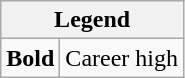<table class="wikitable mw-collapsible mw-collapsed">
<tr>
<th colspan="2">Legend</th>
</tr>
<tr>
<td><strong>Bold</strong></td>
<td>Career high</td>
</tr>
</table>
